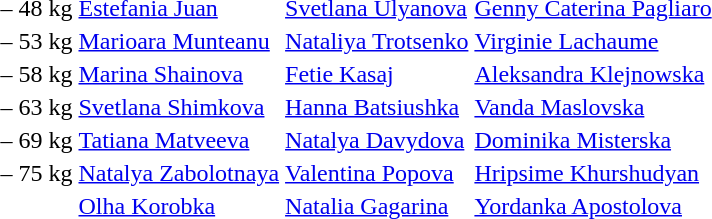<table>
<tr>
<td>– 48 kg<br></td>
<td> <a href='#'>Estefania Juan</a></td>
<td> <a href='#'>Svetlana Ulyanova</a></td>
<td> <a href='#'>Genny Caterina Pagliaro</a></td>
</tr>
<tr>
<td>– 53 kg<br></td>
<td> <a href='#'>Marioara Munteanu</a></td>
<td> <a href='#'>Nataliya Trotsenko</a></td>
<td> <a href='#'>Virginie Lachaume</a></td>
</tr>
<tr>
<td>– 58 kg<br></td>
<td> <a href='#'>Marina Shainova</a></td>
<td> <a href='#'>Fetie Kasaj</a></td>
<td> <a href='#'>Aleksandra Klejnowska</a></td>
</tr>
<tr>
<td>– 63 kg<br></td>
<td> <a href='#'>Svetlana Shimkova</a></td>
<td> <a href='#'>Hanna Batsiushka</a></td>
<td> <a href='#'>Vanda Maslovska</a></td>
</tr>
<tr>
<td>– 69 kg<br></td>
<td> <a href='#'>Tatiana Matveeva</a></td>
<td> <a href='#'>Natalya Davydova</a></td>
<td> <a href='#'>Dominika Misterska</a></td>
</tr>
<tr>
<td>– 75 kg<br></td>
<td> <a href='#'>Natalya Zabolotnaya</a></td>
<td> <a href='#'>Valentina Popova</a></td>
<td> <a href='#'>Hripsime Khurshudyan</a></td>
</tr>
<tr>
<td><br></td>
<td> <a href='#'>Olha Korobka</a></td>
<td> <a href='#'>Natalia Gagarina</a></td>
<td> <a href='#'>Yordanka Apostolova</a></td>
</tr>
</table>
